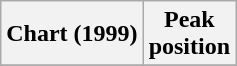<table class="wikitable">
<tr>
<th>Chart (1999)</th>
<th>Peak<br>position</th>
</tr>
<tr>
</tr>
</table>
